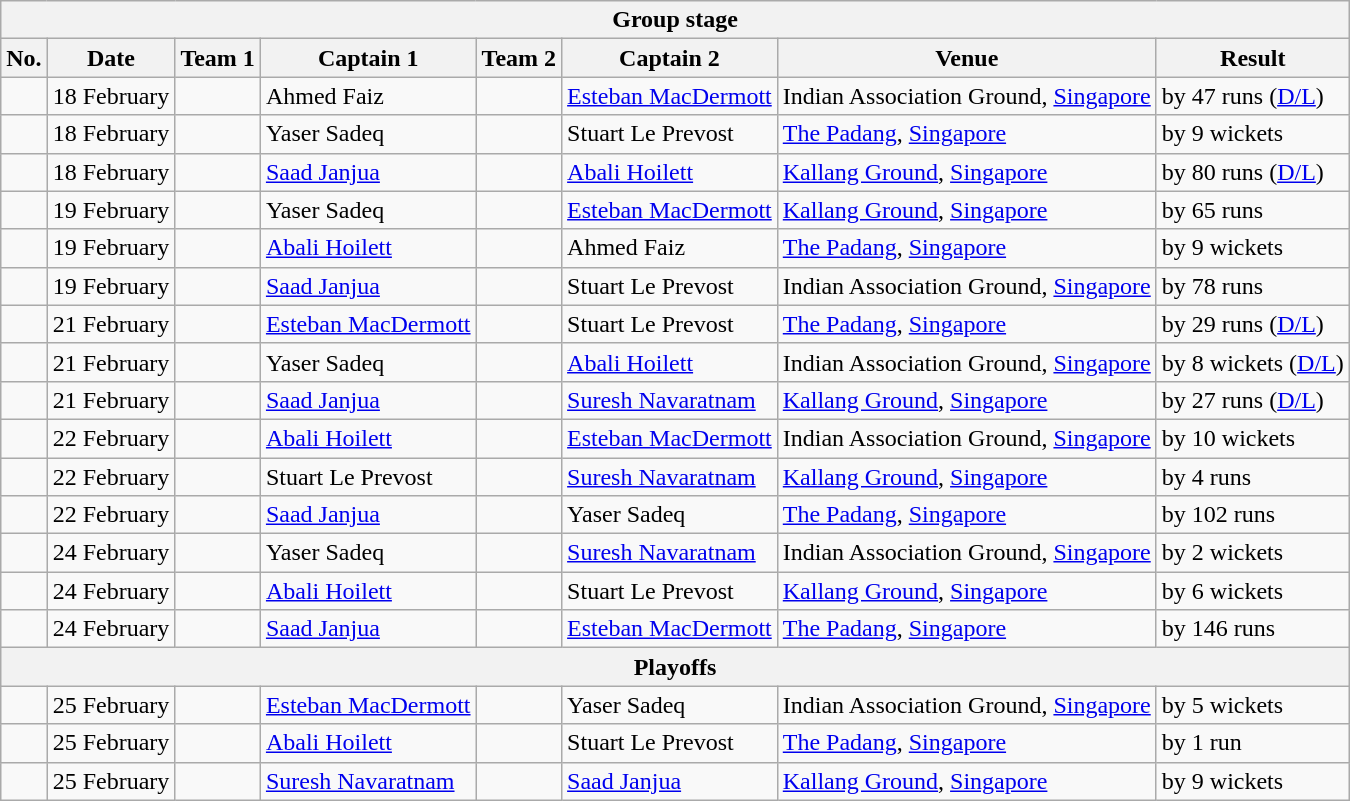<table class="wikitable">
<tr>
<th colspan="8">Group stage</th>
</tr>
<tr>
<th>No.</th>
<th>Date</th>
<th>Team 1</th>
<th>Captain 1</th>
<th>Team 2</th>
<th>Captain 2</th>
<th>Venue</th>
<th>Result</th>
</tr>
<tr>
<td></td>
<td>18 February</td>
<td></td>
<td Ahmed Faiz (cricketer)>Ahmed Faiz</td>
<td></td>
<td><a href='#'>Esteban MacDermott</a></td>
<td>Indian Association Ground, <a href='#'>Singapore</a></td>
<td> by 47 runs (<a href='#'>D/L</a>)</td>
</tr>
<tr>
<td></td>
<td>18 February</td>
<td></td>
<td>Yaser Sadeq</td>
<td></td>
<td>Stuart Le Prevost</td>
<td><a href='#'>The Padang</a>, <a href='#'>Singapore</a></td>
<td> by 9 wickets</td>
</tr>
<tr>
<td></td>
<td>18 February</td>
<td></td>
<td><a href='#'>Saad Janjua</a></td>
<td></td>
<td><a href='#'>Abali Hoilett</a></td>
<td><a href='#'>Kallang Ground</a>, <a href='#'>Singapore</a></td>
<td> by 80 runs (<a href='#'>D/L</a>)</td>
</tr>
<tr>
<td></td>
<td>19 February</td>
<td></td>
<td>Yaser Sadeq</td>
<td></td>
<td><a href='#'>Esteban MacDermott</a></td>
<td><a href='#'>Kallang Ground</a>, <a href='#'>Singapore</a></td>
<td> by 65 runs</td>
</tr>
<tr>
<td></td>
<td>19 February</td>
<td></td>
<td><a href='#'>Abali Hoilett</a></td>
<td></td>
<td Ahmed Faiz (cricketer)>Ahmed Faiz</td>
<td><a href='#'>The Padang</a>, <a href='#'>Singapore</a></td>
<td> by 9 wickets</td>
</tr>
<tr>
<td></td>
<td>19 February</td>
<td></td>
<td><a href='#'>Saad Janjua</a></td>
<td></td>
<td>Stuart Le Prevost</td>
<td>Indian Association Ground, <a href='#'>Singapore</a></td>
<td> by 78 runs</td>
</tr>
<tr>
<td></td>
<td>21 February</td>
<td></td>
<td><a href='#'>Esteban MacDermott</a></td>
<td></td>
<td>Stuart Le Prevost</td>
<td><a href='#'>The Padang</a>, <a href='#'>Singapore</a></td>
<td> by 29 runs (<a href='#'>D/L</a>)</td>
</tr>
<tr>
<td></td>
<td>21 February</td>
<td></td>
<td>Yaser Sadeq</td>
<td></td>
<td><a href='#'>Abali Hoilett</a></td>
<td>Indian Association Ground, <a href='#'>Singapore</a></td>
<td> by 8 wickets (<a href='#'>D/L</a>)</td>
</tr>
<tr>
<td></td>
<td>21 February</td>
<td></td>
<td><a href='#'>Saad Janjua</a></td>
<td></td>
<td><a href='#'>Suresh Navaratnam</a></td>
<td><a href='#'>Kallang Ground</a>, <a href='#'>Singapore</a></td>
<td> by 27 runs (<a href='#'>D/L</a>)</td>
</tr>
<tr>
<td></td>
<td>22 February</td>
<td></td>
<td><a href='#'>Abali Hoilett</a></td>
<td></td>
<td><a href='#'>Esteban MacDermott</a></td>
<td>Indian Association Ground, <a href='#'>Singapore</a></td>
<td> by 10 wickets</td>
</tr>
<tr>
<td></td>
<td>22 February</td>
<td></td>
<td>Stuart Le Prevost</td>
<td></td>
<td><a href='#'>Suresh Navaratnam</a></td>
<td><a href='#'>Kallang Ground</a>, <a href='#'>Singapore</a></td>
<td> by 4 runs</td>
</tr>
<tr>
<td></td>
<td>22 February</td>
<td></td>
<td><a href='#'>Saad Janjua</a></td>
<td></td>
<td>Yaser Sadeq</td>
<td><a href='#'>The Padang</a>, <a href='#'>Singapore</a></td>
<td> by 102 runs</td>
</tr>
<tr>
<td></td>
<td>24 February</td>
<td></td>
<td>Yaser Sadeq</td>
<td></td>
<td><a href='#'>Suresh Navaratnam</a></td>
<td>Indian Association Ground, <a href='#'>Singapore</a></td>
<td> by 2 wickets</td>
</tr>
<tr>
<td></td>
<td>24 February</td>
<td></td>
<td><a href='#'>Abali Hoilett</a></td>
<td></td>
<td>Stuart Le Prevost</td>
<td><a href='#'>Kallang Ground</a>, <a href='#'>Singapore</a></td>
<td> by 6 wickets</td>
</tr>
<tr>
<td></td>
<td>24 February</td>
<td></td>
<td><a href='#'>Saad Janjua</a></td>
<td></td>
<td><a href='#'>Esteban MacDermott</a></td>
<td><a href='#'>The Padang</a>, <a href='#'>Singapore</a></td>
<td> by 146 runs</td>
</tr>
<tr>
<th colspan="8">Playoffs</th>
</tr>
<tr>
<td></td>
<td>25 February</td>
<td></td>
<td><a href='#'>Esteban MacDermott</a></td>
<td></td>
<td>Yaser Sadeq</td>
<td>Indian Association Ground, <a href='#'>Singapore</a></td>
<td> by 5 wickets</td>
</tr>
<tr>
<td></td>
<td>25 February</td>
<td></td>
<td><a href='#'>Abali Hoilett</a></td>
<td></td>
<td>Stuart Le Prevost</td>
<td><a href='#'>The Padang</a>, <a href='#'>Singapore</a></td>
<td> by 1 run</td>
</tr>
<tr>
<td></td>
<td>25 February</td>
<td></td>
<td><a href='#'>Suresh Navaratnam</a></td>
<td></td>
<td><a href='#'>Saad Janjua</a></td>
<td><a href='#'>Kallang Ground</a>, <a href='#'>Singapore</a></td>
<td> by 9 wickets</td>
</tr>
</table>
